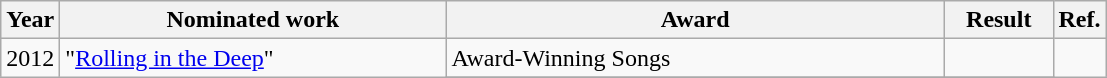<table class="wikitable">
<tr>
<th>Year</th>
<th width="250">Nominated work</th>
<th width="325">Award</th>
<th width="65">Result</th>
<th>Ref.</th>
</tr>
<tr>
<td rowspan="2">2012</td>
<td rowspan="2">"<a href='#'>Rolling in the Deep</a>"</td>
<td>Award-Winning Songs</td>
<td></td>
<td rowspan="4" style="text-align:center;"></td>
</tr>
<tr>
</tr>
</table>
